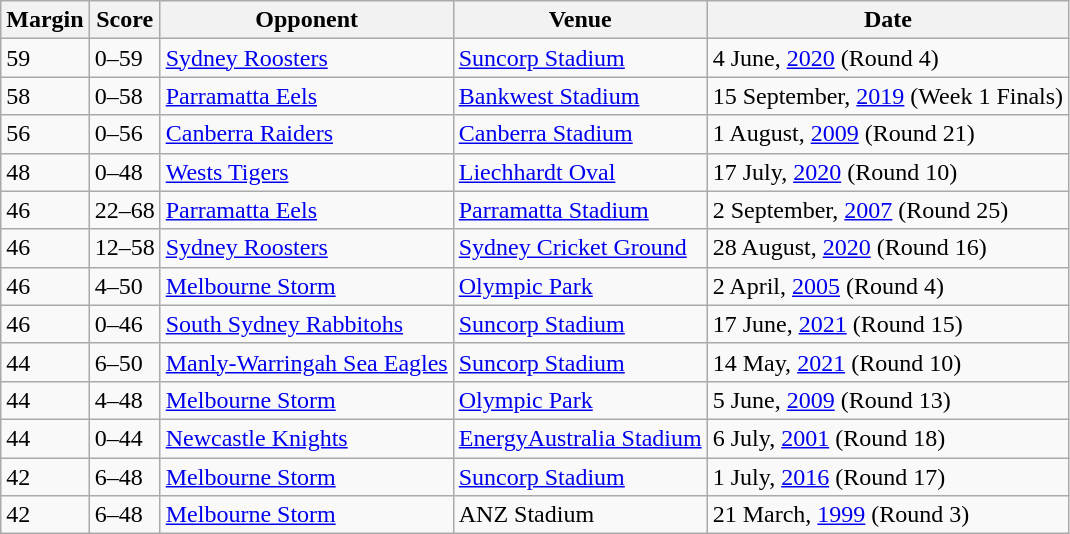<table class="wikitable">
<tr>
<th>Margin</th>
<th>Score</th>
<th>Opponent</th>
<th>Venue</th>
<th>Date</th>
</tr>
<tr>
<td>59</td>
<td>0–59</td>
<td> <a href='#'>Sydney Roosters</a></td>
<td><a href='#'>Suncorp Stadium</a></td>
<td>4 June, <a href='#'>2020</a> (Round 4)</td>
</tr>
<tr>
<td>58</td>
<td>0–58</td>
<td> <a href='#'>Parramatta Eels</a></td>
<td><a href='#'>Bankwest Stadium</a></td>
<td>15 September, <a href='#'>2019</a> (Week 1 Finals)</td>
</tr>
<tr>
<td>56</td>
<td>0–56</td>
<td> <a href='#'>Canberra Raiders</a></td>
<td><a href='#'>Canberra Stadium</a></td>
<td>1 August, <a href='#'>2009</a> (Round 21)</td>
</tr>
<tr>
<td>48</td>
<td>0–48</td>
<td> <a href='#'>Wests Tigers</a></td>
<td><a href='#'>Liechhardt Oval</a></td>
<td>17 July, <a href='#'>2020</a> (Round 10)</td>
</tr>
<tr>
<td>46</td>
<td>22–68</td>
<td> <a href='#'>Parramatta Eels</a></td>
<td><a href='#'>Parramatta Stadium</a></td>
<td>2 September, <a href='#'>2007</a> (Round 25)</td>
</tr>
<tr>
<td>46</td>
<td>12–58</td>
<td> <a href='#'>Sydney Roosters</a></td>
<td><a href='#'>Sydney Cricket Ground</a></td>
<td>28 August, <a href='#'>2020</a> (Round 16)</td>
</tr>
<tr>
<td>46</td>
<td>4–50</td>
<td> <a href='#'>Melbourne Storm</a></td>
<td><a href='#'>Olympic Park</a></td>
<td>2 April, <a href='#'>2005</a> (Round 4)</td>
</tr>
<tr>
<td>46</td>
<td>0–46</td>
<td> <a href='#'>South Sydney Rabbitohs</a></td>
<td><a href='#'>Suncorp Stadium</a></td>
<td>17 June, <a href='#'>2021</a> (Round 15)</td>
</tr>
<tr>
<td>44</td>
<td>6–50</td>
<td> <a href='#'>Manly-Warringah Sea Eagles</a></td>
<td><a href='#'>Suncorp Stadium</a></td>
<td>14 May, <a href='#'>2021</a> (Round 10)</td>
</tr>
<tr>
<td>44</td>
<td>4–48</td>
<td> <a href='#'>Melbourne Storm</a></td>
<td><a href='#'>Olympic Park</a></td>
<td>5 June, <a href='#'>2009</a> (Round 13)</td>
</tr>
<tr>
<td>44</td>
<td>0–44</td>
<td> <a href='#'>Newcastle Knights</a></td>
<td><a href='#'>EnergyAustralia Stadium</a></td>
<td>6 July, <a href='#'>2001</a> (Round 18)</td>
</tr>
<tr>
<td>42</td>
<td>6–48</td>
<td> <a href='#'>Melbourne Storm</a></td>
<td><a href='#'>Suncorp Stadium</a></td>
<td>1 July, <a href='#'>2016</a> (Round 17)</td>
</tr>
<tr>
<td>42</td>
<td>6–48</td>
<td> <a href='#'>Melbourne Storm</a></td>
<td>ANZ Stadium</td>
<td>21 March, <a href='#'>1999</a> (Round 3)</td>
</tr>
</table>
